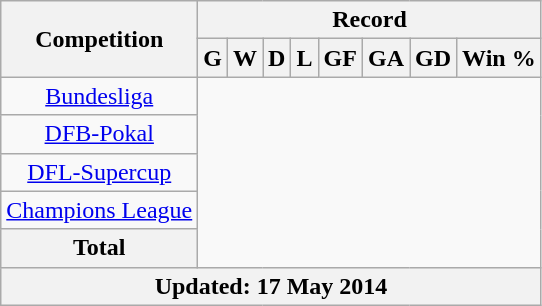<table class="wikitable">
<tr>
<th rowspan=2>Competition</th>
<th colspan=8>Record</th>
</tr>
<tr>
<th>G</th>
<th>W</th>
<th>D</th>
<th>L</th>
<th>GF</th>
<th>GA</th>
<th>GD</th>
<th>Win %</th>
</tr>
<tr>
<td align=center><a href='#'>Bundesliga</a><br></td>
</tr>
<tr>
<td align=center><a href='#'>DFB-Pokal</a><br></td>
</tr>
<tr>
<td align=center><a href='#'>DFL-Supercup</a><br></td>
</tr>
<tr>
<td align=center><a href='#'>Champions League</a><br></td>
</tr>
<tr>
<th>Total<br></th>
</tr>
<tr>
<th colspan=13>Updated: 17 May 2014</th>
</tr>
</table>
